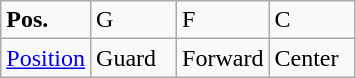<table class="wikitable">
<tr>
<td width="50"><strong>Pos.</strong></td>
<td width="50">G</td>
<td width="50">F</td>
<td width="50">C</td>
</tr>
<tr>
<td><a href='#'>Position</a></td>
<td>Guard</td>
<td>Forward</td>
<td>Center</td>
</tr>
</table>
